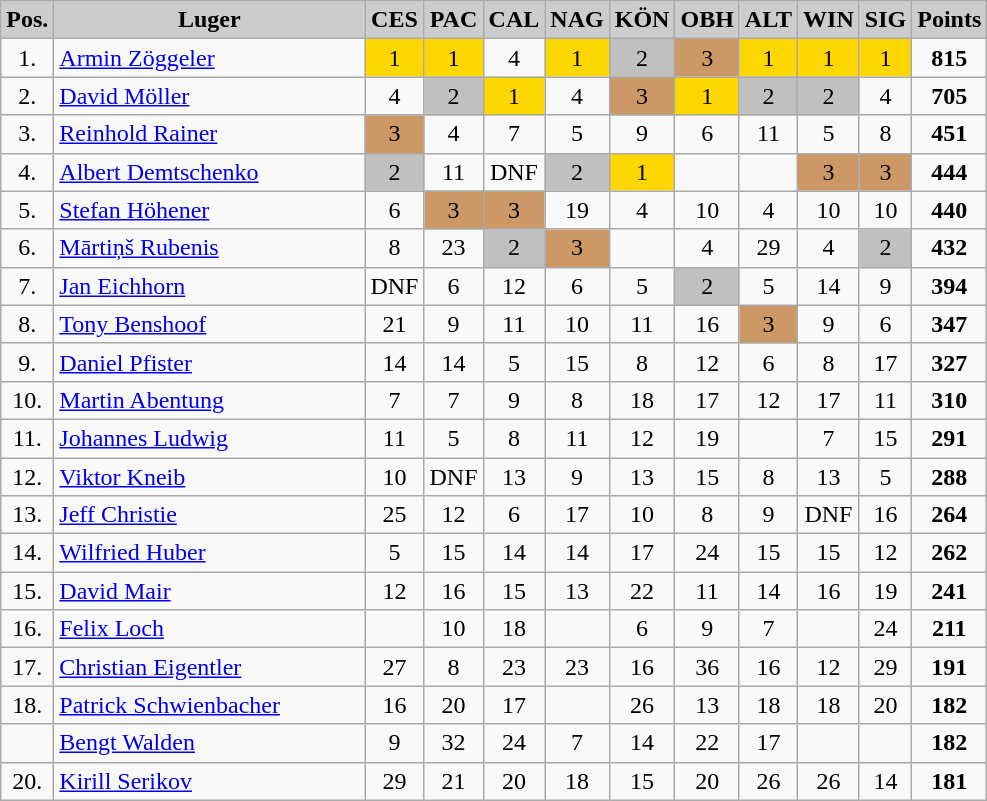<table class=wikitable  bgcolor="#f7f8ff" cellpadding="3" cellspacing="0" border="1" style="text-align:center; border: gray solid 1px; border-collapse: collapse;">
<tr bgcolor="#CCCCCC">
<td align="center" width="10"><strong>Pos.</strong></td>
<td align="center" width="200"><strong>Luger</strong></td>
<td align="center" width="20"><strong>CES</strong></td>
<td align="center" width="20"><strong>PAC</strong></td>
<td align="center" width="20"><strong>CAL</strong></td>
<td align="center" width="20"><strong>NAG</strong></td>
<td align="center" width="20"><strong>KÖN</strong></td>
<td align="center" width="20"><strong>OBH</strong></td>
<td align="center" width="20"><strong>ALT</strong></td>
<td align="center" width="20"><strong>WIN</strong></td>
<td align="center" width="20"><strong>SIG</strong></td>
<td align="center" width="20"><strong>Points</strong></td>
</tr>
<tr>
<td>1.</td>
<td align="left"> <a href='#'>Armin Zöggeler</a></td>
<td bgcolor="gold">1</td>
<td bgcolor="gold">1</td>
<td>4</td>
<td bgcolor="gold">1</td>
<td bgcolor="silver">2</td>
<td bgcolor="cc9966">3</td>
<td bgcolor="gold">1</td>
<td bgcolor="gold">1</td>
<td bgcolor="gold">1</td>
<td><strong>815</strong></td>
</tr>
<tr>
<td>2.</td>
<td align="left"> <a href='#'>David Möller</a></td>
<td>4</td>
<td bgcolor="silver">2</td>
<td bgcolor="gold">1</td>
<td>4</td>
<td bgcolor="cc9966">3</td>
<td bgcolor="gold">1</td>
<td bgcolor="silver">2</td>
<td bgcolor="silver">2</td>
<td>4</td>
<td><strong>705</strong></td>
</tr>
<tr>
<td>3.</td>
<td align="left"> <a href='#'>Reinhold Rainer</a></td>
<td bgcolor="cc9966">3</td>
<td>4</td>
<td>7</td>
<td>5</td>
<td>9</td>
<td>6</td>
<td>11</td>
<td>5</td>
<td>8</td>
<td><strong>451</strong></td>
</tr>
<tr>
<td>4.</td>
<td align="left"> <a href='#'>Albert Demtschenko</a></td>
<td bgcolor="silver">2</td>
<td>11</td>
<td>DNF</td>
<td bgcolor="silver">2</td>
<td bgcolor="gold">1</td>
<td></td>
<td></td>
<td bgcolor="cc9966">3</td>
<td bgcolor="cc9966">3</td>
<td><strong>444</strong></td>
</tr>
<tr>
<td>5.</td>
<td align="left"> <a href='#'>Stefan Höhener</a></td>
<td>6</td>
<td bgcolor="cc9966">3</td>
<td bgcolor="cc9966">3</td>
<td>19</td>
<td>4</td>
<td>10</td>
<td>4</td>
<td>10</td>
<td>10</td>
<td><strong>440</strong></td>
</tr>
<tr>
<td>6.</td>
<td align="left"> <a href='#'>Mārtiņš Rubenis</a></td>
<td>8</td>
<td>23</td>
<td bgcolor="silver">2</td>
<td bgcolor="cc9966">3</td>
<td></td>
<td>4</td>
<td>29</td>
<td>4</td>
<td bgcolor="silver">2</td>
<td><strong>432</strong></td>
</tr>
<tr>
<td>7.</td>
<td align="left"> <a href='#'>Jan Eichhorn</a></td>
<td>DNF</td>
<td>6</td>
<td>12</td>
<td>6</td>
<td>5</td>
<td bgcolor="silver">2</td>
<td>5</td>
<td>14</td>
<td>9</td>
<td><strong>394</strong></td>
</tr>
<tr>
<td>8.</td>
<td align="left"> <a href='#'>Tony Benshoof</a></td>
<td>21</td>
<td>9</td>
<td>11</td>
<td>10</td>
<td>11</td>
<td>16</td>
<td bgcolor="cc9966">3</td>
<td>9</td>
<td>6</td>
<td><strong>347</strong></td>
</tr>
<tr>
<td>9.</td>
<td align="left"> <a href='#'>Daniel Pfister</a></td>
<td>14</td>
<td>14</td>
<td>5</td>
<td>15</td>
<td>8</td>
<td>12</td>
<td>6</td>
<td>8</td>
<td>17</td>
<td><strong>327</strong></td>
</tr>
<tr>
<td>10.</td>
<td align="left"> <a href='#'>Martin Abentung</a></td>
<td>7</td>
<td>7</td>
<td>9</td>
<td>8</td>
<td>18</td>
<td>17</td>
<td>12</td>
<td>17</td>
<td>11</td>
<td><strong>310</strong></td>
</tr>
<tr>
<td>11.</td>
<td align="left"> <a href='#'>Johannes Ludwig</a></td>
<td>11</td>
<td>5</td>
<td>8</td>
<td>11</td>
<td>12</td>
<td>19</td>
<td></td>
<td>7</td>
<td>15</td>
<td><strong>291</strong></td>
</tr>
<tr>
<td>12.</td>
<td align="left"> <a href='#'>Viktor Kneib</a></td>
<td>10</td>
<td>DNF</td>
<td>13</td>
<td>9</td>
<td>13</td>
<td>15</td>
<td>8</td>
<td>13</td>
<td>5</td>
<td><strong>288</strong></td>
</tr>
<tr>
<td>13.</td>
<td align="left"> <a href='#'>Jeff Christie</a></td>
<td>25</td>
<td>12</td>
<td>6</td>
<td>17</td>
<td>10</td>
<td>8</td>
<td>9</td>
<td>DNF</td>
<td>16</td>
<td><strong>264</strong></td>
</tr>
<tr>
<td>14.</td>
<td align="left"> <a href='#'>Wilfried Huber</a></td>
<td>5</td>
<td>15</td>
<td>14</td>
<td>14</td>
<td>17</td>
<td>24</td>
<td>15</td>
<td>15</td>
<td>12</td>
<td><strong>262</strong></td>
</tr>
<tr>
<td>15.</td>
<td align="left"> <a href='#'>David Mair</a></td>
<td>12</td>
<td>16</td>
<td>15</td>
<td>13</td>
<td>22</td>
<td>11</td>
<td>14</td>
<td>16</td>
<td>19</td>
<td><strong>241</strong></td>
</tr>
<tr>
<td>16.</td>
<td align="left"> <a href='#'>Felix Loch</a></td>
<td></td>
<td>10</td>
<td>18</td>
<td></td>
<td>6</td>
<td>9</td>
<td>7</td>
<td></td>
<td>24</td>
<td><strong>211</strong></td>
</tr>
<tr>
<td>17.</td>
<td align="left"> <a href='#'>Christian Eigentler</a></td>
<td>27</td>
<td>8</td>
<td>23</td>
<td>23</td>
<td>16</td>
<td>36</td>
<td>16</td>
<td>12</td>
<td>29</td>
<td><strong>191</strong></td>
</tr>
<tr>
<td>18.</td>
<td align="left"> <a href='#'>Patrick Schwienbacher</a></td>
<td>16</td>
<td>20</td>
<td>17</td>
<td></td>
<td>26</td>
<td>13</td>
<td>18</td>
<td>18</td>
<td>20</td>
<td><strong>182</strong></td>
</tr>
<tr>
<td></td>
<td align="left"> <a href='#'>Bengt Walden</a></td>
<td>9</td>
<td>32</td>
<td>24</td>
<td>7</td>
<td>14</td>
<td>22</td>
<td>17</td>
<td></td>
<td></td>
<td><strong>182</strong></td>
</tr>
<tr>
<td>20.</td>
<td align="left"> <a href='#'>Kirill Serikov</a></td>
<td>29</td>
<td>21</td>
<td>20</td>
<td>18</td>
<td>15</td>
<td>20</td>
<td>26</td>
<td>26</td>
<td>14</td>
<td><strong>181</strong></td>
</tr>
</table>
